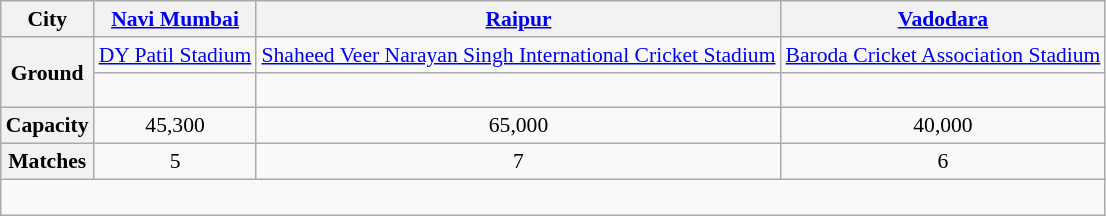<table class="wikitable" style="text-align:center;font-size:90%">
<tr>
<th>City</th>
<th><a href='#'>Navi Mumbai</a></th>
<th><a href='#'>Raipur</a></th>
<th><a href='#'>Vadodara</a></th>
</tr>
<tr>
<th rowspan=2>Ground</th>
<td><a href='#'>DY Patil Stadium</a></td>
<td><a href='#'>Shaheed Veer Narayan Singh International Cricket Stadium</a></td>
<td><a href='#'>Baroda Cricket Association Stadium</a></td>
</tr>
<tr>
<td></td>
<td></td>
<td><br></td>
</tr>
<tr>
<th>Capacity</th>
<td>45,300</td>
<td>65,000</td>
<td>40,000</td>
</tr>
<tr>
<th>Matches</th>
<td>5</td>
<td>7</td>
<td>6</td>
</tr>
<tr>
<td colspan="4"><br><div></div></td>
</tr>
</table>
